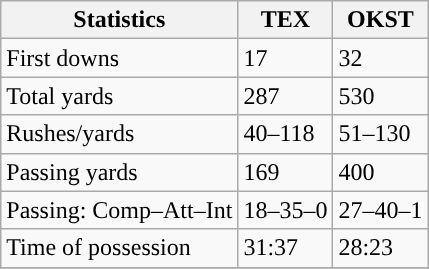<table class="wikitable" style="float: left;">
<tr>
<th>Statistics</th>
<th>TEX</th>
<th>OKST</th>
</tr>
<tr>
<td>First downs</td>
<td>17</td>
<td>32</td>
</tr>
<tr>
<td>Total yards</td>
<td>287</td>
<td>530</td>
</tr>
<tr>
<td>Rushes/yards</td>
<td>40–118</td>
<td>51–130</td>
</tr>
<tr>
<td>Passing yards</td>
<td>169</td>
<td>400</td>
</tr>
<tr>
<td>Passing: Comp–Att–Int</td>
<td>18–35–0</td>
<td>27–40–1</td>
</tr>
<tr>
<td>Time of possession</td>
<td>31:37</td>
<td>28:23</td>
</tr>
<tr>
</tr>
</table>
